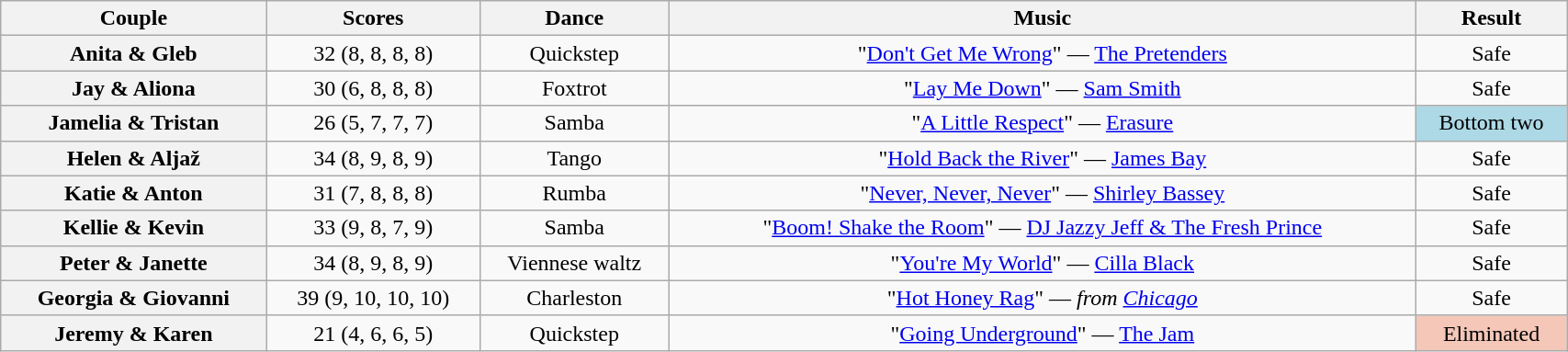<table class="wikitable sortable" style="text-align:center; width:90%">
<tr>
<th scope="col">Couple</th>
<th scope="col">Scores</th>
<th scope="col" class="unsortable">Dance</th>
<th scope="col" class="unsortable">Music</th>
<th scope="col" class="unsortable">Result</th>
</tr>
<tr>
<th scope="row">Anita & Gleb</th>
<td>32 (8, 8, 8, 8)</td>
<td>Quickstep</td>
<td>"<a href='#'>Don't Get Me Wrong</a>" — <a href='#'>The Pretenders</a></td>
<td>Safe</td>
</tr>
<tr>
<th scope="row">Jay & Aliona</th>
<td>30 (6, 8, 8, 8)</td>
<td>Foxtrot</td>
<td>"<a href='#'>Lay Me Down</a>" — <a href='#'>Sam Smith</a></td>
<td>Safe</td>
</tr>
<tr>
<th scope="row">Jamelia & Tristan</th>
<td>26 (5, 7, 7, 7)</td>
<td>Samba</td>
<td>"<a href='#'>A Little Respect</a>" — <a href='#'>Erasure</a></td>
<td bgcolor="lightblue">Bottom two</td>
</tr>
<tr>
<th scope="row">Helen & Aljaž</th>
<td>34 (8, 9, 8, 9)</td>
<td>Tango</td>
<td>"<a href='#'>Hold Back the River</a>" — <a href='#'>James Bay</a></td>
<td>Safe</td>
</tr>
<tr>
<th scope="row">Katie & Anton</th>
<td>31 (7, 8, 8, 8)</td>
<td>Rumba</td>
<td>"<a href='#'>Never, Never, Never</a>" — <a href='#'>Shirley Bassey</a></td>
<td>Safe</td>
</tr>
<tr>
<th scope="row">Kellie & Kevin</th>
<td>33 (9, 8, 7, 9)</td>
<td>Samba</td>
<td>"<a href='#'>Boom! Shake the Room</a>" — <a href='#'>DJ Jazzy Jeff & The Fresh Prince</a></td>
<td>Safe</td>
</tr>
<tr>
<th scope="row">Peter & Janette</th>
<td>34 (8, 9, 8, 9)</td>
<td>Viennese waltz</td>
<td>"<a href='#'>You're My World</a>" — <a href='#'>Cilla Black</a></td>
<td>Safe</td>
</tr>
<tr>
<th scope="row">Georgia & Giovanni</th>
<td>39 (9, 10, 10, 10)</td>
<td>Charleston</td>
<td>"<a href='#'>Hot Honey Rag</a>" — <em>from <a href='#'>Chicago</a></em></td>
<td>Safe</td>
</tr>
<tr>
<th scope="row">Jeremy & Karen</th>
<td>21 (4, 6, 6, 5)</td>
<td>Quickstep</td>
<td>"<a href='#'>Going Underground</a>" — <a href='#'>The Jam</a></td>
<td bgcolor="f4c7b8">Eliminated</td>
</tr>
</table>
